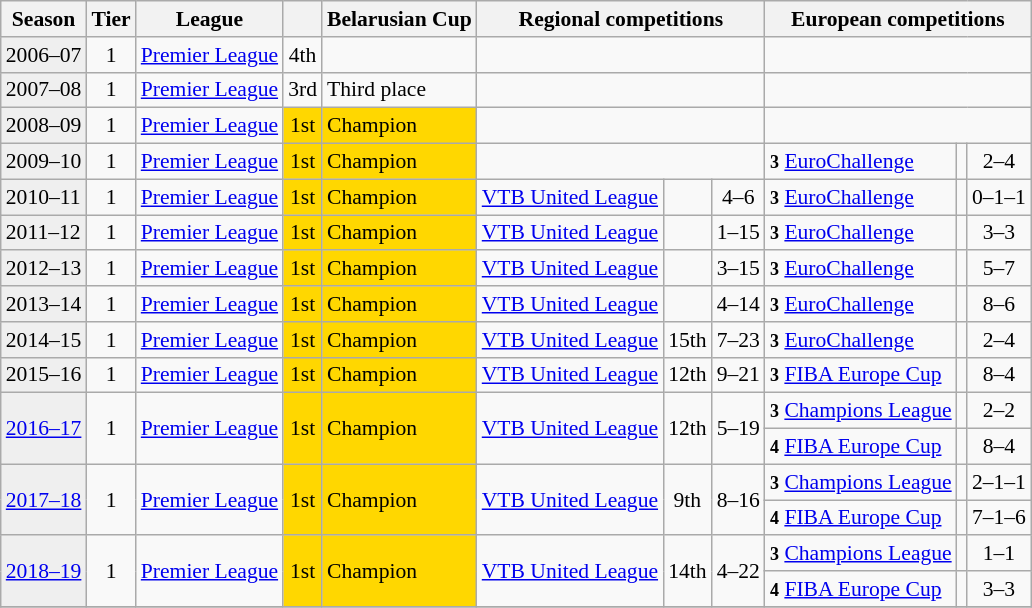<table class="wikitable" style="font-size:90%">
<tr>
<th>Season</th>
<th>Tier</th>
<th>League</th>
<th></th>
<th>Belarusian Cup</th>
<th colspan=3>Regional competitions</th>
<th colspan=3>European competitions</th>
</tr>
<tr>
<td style="background:#efefef;">2006–07</td>
<td align="center">1</td>
<td><a href='#'>Premier League</a></td>
<td align="center">4th</td>
<td></td>
<td colspan=3></td>
<td colspan=3></td>
</tr>
<tr>
<td style="background:#efefef;">2007–08</td>
<td align="center">1</td>
<td><a href='#'>Premier League</a></td>
<td align="center">3rd</td>
<td>Third place</td>
<td colspan=3></td>
<td colspan=3></td>
</tr>
<tr>
<td style="background:#efefef;">2008–09</td>
<td align="center">1</td>
<td><a href='#'>Premier League</a></td>
<td style="background:gold" align="center">1st</td>
<td style="background:gold">Champion</td>
<td colspan=3></td>
<td colspan=3></td>
</tr>
<tr>
<td style="background:#efefef;">2009–10</td>
<td align="center">1</td>
<td><a href='#'>Premier League</a></td>
<td style="background:gold" align="center">1st</td>
<td style="background:gold">Champion</td>
<td colspan=3></td>
<td><small><strong>3</strong></small> <a href='#'>EuroChallenge</a></td>
<td align=center></td>
<td align=center>2–4</td>
</tr>
<tr>
<td style="background:#efefef;">2010–11</td>
<td align="center">1</td>
<td><a href='#'>Premier League</a></td>
<td style="background:gold" align="center">1st</td>
<td style="background:gold">Champion</td>
<td><a href='#'>VTB United League</a></td>
<td align=center></td>
<td align=center>4–6</td>
<td><small><strong>3</strong></small> <a href='#'>EuroChallenge</a></td>
<td align=center></td>
<td align=center>0–1–1</td>
</tr>
<tr>
<td style="background:#efefef;">2011–12</td>
<td align="center">1</td>
<td><a href='#'>Premier League</a></td>
<td style="background:gold" align="center">1st</td>
<td style="background:gold">Champion</td>
<td><a href='#'>VTB United League</a></td>
<td align=center></td>
<td align=center>1–15</td>
<td><small><strong>3</strong></small> <a href='#'>EuroChallenge</a></td>
<td align=center></td>
<td align=center>3–3</td>
</tr>
<tr>
<td style="background:#efefef;">2012–13</td>
<td align="center">1</td>
<td><a href='#'>Premier League</a></td>
<td style="background:gold" align="center">1st</td>
<td style="background:gold">Champion</td>
<td><a href='#'>VTB United League</a></td>
<td align=center></td>
<td align=center>3–15</td>
<td><small><strong>3</strong></small> <a href='#'>EuroChallenge</a></td>
<td align=center></td>
<td align=center>5–7</td>
</tr>
<tr>
<td style="background:#efefef;">2013–14</td>
<td align="center">1</td>
<td><a href='#'>Premier League</a></td>
<td style="background:gold" align="center">1st</td>
<td style="background:gold">Champion</td>
<td><a href='#'>VTB United League</a></td>
<td align=center></td>
<td align=center>4–14</td>
<td><small><strong>3</strong></small> <a href='#'>EuroChallenge</a></td>
<td align=center></td>
<td align=center>8–6</td>
</tr>
<tr>
<td style="background:#efefef;">2014–15</td>
<td align="center">1</td>
<td><a href='#'>Premier League</a></td>
<td style="background:gold" align=center>1st</td>
<td style="background:gold">Champion</td>
<td><a href='#'>VTB United League</a></td>
<td align=center>15th</td>
<td align=center>7–23</td>
<td><small><strong>3</strong></small> <a href='#'>EuroChallenge</a></td>
<td align=center></td>
<td align=center>2–4</td>
</tr>
<tr>
<td style="background:#efefef;">2015–16</td>
<td align="center">1</td>
<td><a href='#'>Premier League</a></td>
<td style="background:gold" align=center>1st</td>
<td style="background:gold">Champion</td>
<td><a href='#'>VTB United League</a></td>
<td align=center>12th</td>
<td align=center>9–21</td>
<td><small><strong>3</strong></small> <a href='#'>FIBA Europe Cup</a></td>
<td align=center></td>
<td align=center>8–4</td>
</tr>
<tr>
<td rowspan=2 style="background:#efefef;"><a href='#'>2016–17</a></td>
<td rowspan=2 align="center">1</td>
<td rowspan=2><a href='#'>Premier League</a></td>
<td rowspan=2 style="background:gold" align="center">1st</td>
<td rowspan=2 style="background:gold">Champion</td>
<td rowspan=2><a href='#'>VTB United League</a></td>
<td rowspan=2  align=center>12th</td>
<td rowspan=2  align=center>5–19</td>
<td><small><strong>3</strong></small> <a href='#'>Champions League</a></td>
<td align=center></td>
<td align=center>2–2</td>
</tr>
<tr>
<td><small><strong>4</strong></small> <a href='#'>FIBA Europe Cup</a></td>
<td align=center></td>
<td align=center>8–4</td>
</tr>
<tr>
<td rowspan=2 style="background:#efefef;"><a href='#'>2017–18</a></td>
<td rowspan=2 align="center">1</td>
<td rowspan=2><a href='#'>Premier League</a></td>
<td rowspan=2 style="background:gold" align="center">1st</td>
<td rowspan=2 style="background:gold">Champion</td>
<td rowspan=2><a href='#'>VTB United League</a></td>
<td rowspan=2  align=center>9th</td>
<td rowspan=2  align=center>8–16</td>
<td><small><strong>3</strong></small> <a href='#'>Champions League</a></td>
<td align=center></td>
<td align=center>2–1–1</td>
</tr>
<tr>
<td><small><strong>4</strong></small> <a href='#'>FIBA Europe Cup</a></td>
<td align=center></td>
<td align=center>7–1–6</td>
</tr>
<tr>
<td rowspan=2 style="background:#efefef;"><a href='#'>2018–19</a></td>
<td rowspan=2 align="center">1</td>
<td rowspan=2><a href='#'>Premier League</a></td>
<td rowspan=2 style="background:gold" align="center">1st</td>
<td rowspan=2 style="background:gold">Champion</td>
<td rowspan=2><a href='#'>VTB United League</a></td>
<td rowspan=2 align=center>14th</td>
<td rowspan=2 align=center>4–22</td>
<td><small><strong>3</strong></small> <a href='#'>Champions League</a></td>
<td align=center></td>
<td align=center>1–1</td>
</tr>
<tr>
<td><small><strong>4</strong></small> <a href='#'>FIBA Europe Cup</a></td>
<td align=center></td>
<td align=center>3–3</td>
</tr>
<tr>
</tr>
</table>
